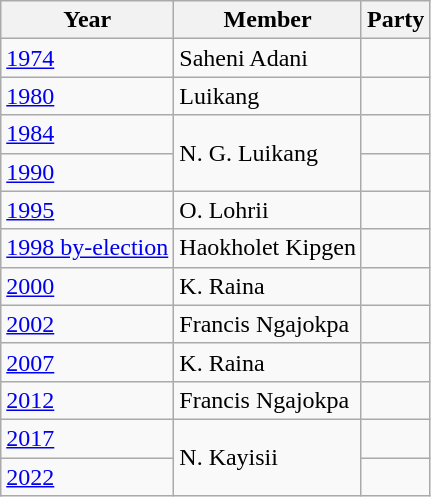<table class="wikitable sortable">
<tr>
<th>Year</th>
<th>Member</th>
<th colspan="2">Party</th>
</tr>
<tr>
<td><a href='#'>1974</a></td>
<td>Saheni Adani</td>
<td></td>
</tr>
<tr>
<td><a href='#'>1980</a></td>
<td>Luikang</td>
<td></td>
</tr>
<tr>
<td><a href='#'>1984</a></td>
<td rowspan=2>N. G. Luikang</td>
<td></td>
</tr>
<tr>
<td><a href='#'>1990</a></td>
</tr>
<tr>
<td><a href='#'>1995</a></td>
<td>O. Lohrii</td>
<td></td>
</tr>
<tr>
<td><a href='#'>1998 by-election</a></td>
<td>Haokholet Kipgen</td>
<td></td>
</tr>
<tr>
<td><a href='#'>2000</a></td>
<td>K. Raina</td>
</tr>
<tr>
<td><a href='#'>2002</a></td>
<td>Francis Ngajokpa</td>
<td></td>
</tr>
<tr>
<td><a href='#'>2007</a></td>
<td>K. Raina</td>
<td></td>
</tr>
<tr>
<td><a href='#'>2012</a></td>
<td>Francis Ngajokpa</td>
<td></td>
</tr>
<tr>
<td><a href='#'>2017</a></td>
<td rowspan=2>N. Kayisii</td>
<td></td>
</tr>
<tr>
<td><a href='#'>2022</a></td>
</tr>
</table>
